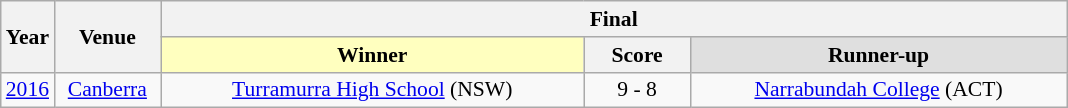<table class="wikitable" style="font-size: 90%; text-align: center;">
<tr>
<th rowspan="2" style="width:5%;">Year</th>
<th rowspan="2" style="width:10%;">Venue</th>
<th colspan="3">Final</th>
</tr>
<tr>
<td style="text-align:center;background:#ffffbf;"><strong>Winner</strong></td>
<th style="width:10%;">Score</th>
<td style="text-align:center; background:#dfdfdf;"><strong>Runner-up</strong></td>
</tr>
<tr>
<td><a href='#'>2016</a></td>
<td><a href='#'>Canberra</a></td>
<td><a href='#'>Turramurra High School</a> (NSW)</td>
<td>9 - 8</td>
<td><a href='#'>Narrabundah College</a> (ACT)</td>
</tr>
</table>
